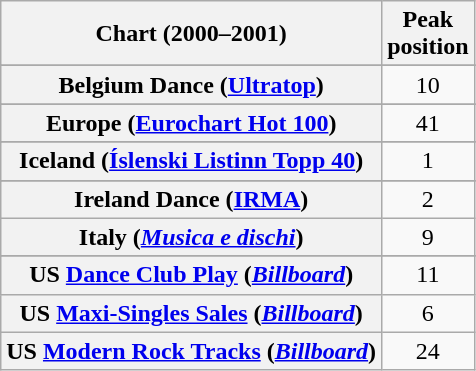<table class="wikitable sortable plainrowheaders" style="text-align:center">
<tr>
<th>Chart (2000–2001)</th>
<th>Peak<br>position</th>
</tr>
<tr>
</tr>
<tr>
</tr>
<tr>
<th scope="row">Belgium Dance (<a href='#'>Ultratop</a>)</th>
<td>10</td>
</tr>
<tr>
</tr>
<tr>
<th scope="row">Europe (<a href='#'>Eurochart Hot 100</a>)</th>
<td>41</td>
</tr>
<tr>
</tr>
<tr>
</tr>
<tr>
</tr>
<tr>
<th scope="row">Iceland (<a href='#'>Íslenski Listinn Topp 40</a>)</th>
<td>1</td>
</tr>
<tr>
</tr>
<tr>
<th scope="row">Ireland Dance (<a href='#'>IRMA</a>)</th>
<td>2</td>
</tr>
<tr>
<th scope="row">Italy (<em><a href='#'>Musica e dischi</a></em>)</th>
<td>9</td>
</tr>
<tr>
</tr>
<tr>
</tr>
<tr>
</tr>
<tr>
</tr>
<tr>
</tr>
<tr>
</tr>
<tr>
</tr>
<tr>
<th scope="row">US <a href='#'>Dance Club Play</a> (<em><a href='#'>Billboard</a></em>)</th>
<td>11</td>
</tr>
<tr>
<th scope="row">US <a href='#'>Maxi-Singles Sales</a> (<em><a href='#'>Billboard</a></em>)</th>
<td>6</td>
</tr>
<tr>
<th scope="row">US <a href='#'>Modern Rock Tracks</a> (<em><a href='#'>Billboard</a></em>)</th>
<td>24</td>
</tr>
</table>
